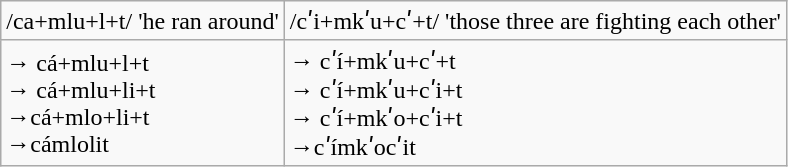<table class="wikitable">
<tr>
<td>/ca+mlu+l+t/ 'he ran around'</td>
<td>/cʹi+mkʹu+cʹ+t/ 'those three are fighting each other'</td>
</tr>
<tr>
<td>→ cá+mlu+l+t<br>→ cá+mlu+li+t<br>→cá+mlo+li+t<br>→cámlolit</td>
<td>→ cʹí+mkʹu+cʹ+t<br>→ cʹí+mkʹu+cʹi+t<br>→ cʹí+mkʹo+cʹi+t<br>→cʹímkʹocʹit</td>
</tr>
</table>
